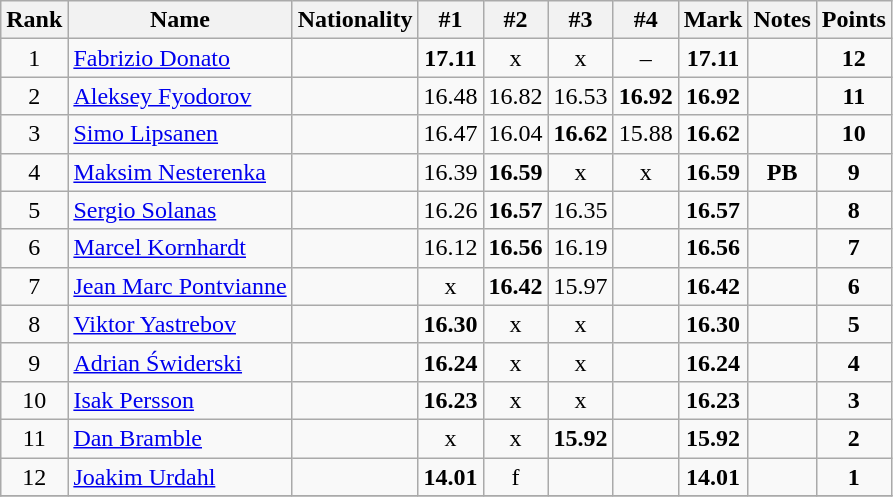<table class="wikitable sortable" style="text-align:center">
<tr>
<th>Rank</th>
<th>Name</th>
<th>Nationality</th>
<th>#1</th>
<th>#2</th>
<th>#3</th>
<th>#4</th>
<th>Mark</th>
<th>Notes</th>
<th>Points</th>
</tr>
<tr>
<td>1</td>
<td align=left><a href='#'>Fabrizio Donato</a></td>
<td align=left></td>
<td><strong>17.11</strong></td>
<td>x</td>
<td>x</td>
<td>–</td>
<td><strong>17.11</strong></td>
<td></td>
<td><strong>12</strong></td>
</tr>
<tr>
<td>2</td>
<td align=left><a href='#'>Aleksey Fyodorov</a></td>
<td align=left></td>
<td>16.48</td>
<td>16.82</td>
<td>16.53</td>
<td><strong>16.92</strong></td>
<td><strong>16.92</strong></td>
<td></td>
<td><strong>11</strong></td>
</tr>
<tr>
<td>3</td>
<td align=left><a href='#'>Simo Lipsanen</a></td>
<td align=left></td>
<td>16.47</td>
<td>16.04</td>
<td><strong>16.62</strong></td>
<td>15.88</td>
<td><strong>16.62</strong></td>
<td></td>
<td><strong>10</strong></td>
</tr>
<tr>
<td>4</td>
<td align=left><a href='#'>Maksim Nesterenka</a></td>
<td align=left></td>
<td>16.39</td>
<td><strong>16.59</strong></td>
<td>x</td>
<td>x</td>
<td><strong>16.59</strong></td>
<td><strong>PB  </strong></td>
<td><strong>9</strong></td>
</tr>
<tr>
<td>5</td>
<td align=left><a href='#'>Sergio Solanas</a></td>
<td align=left></td>
<td>16.26</td>
<td><strong>16.57</strong></td>
<td>16.35</td>
<td></td>
<td><strong>16.57</strong></td>
<td></td>
<td><strong>8</strong></td>
</tr>
<tr>
<td>6</td>
<td align=left><a href='#'>Marcel Kornhardt</a></td>
<td align=left></td>
<td>16.12</td>
<td><strong>16.56</strong></td>
<td>16.19</td>
<td></td>
<td><strong>16.56</strong></td>
<td></td>
<td><strong>7</strong></td>
</tr>
<tr>
<td>7</td>
<td align=left><a href='#'>Jean Marc Pontvianne</a></td>
<td align=left></td>
<td>x</td>
<td><strong>16.42</strong></td>
<td>15.97</td>
<td></td>
<td><strong>16.42</strong></td>
<td></td>
<td><strong>6</strong></td>
</tr>
<tr>
<td>8</td>
<td align=left><a href='#'>Viktor Yastrebov</a></td>
<td align=left></td>
<td><strong>16.30</strong></td>
<td>x</td>
<td>x</td>
<td></td>
<td><strong>16.30</strong></td>
<td></td>
<td><strong>5</strong></td>
</tr>
<tr>
<td>9</td>
<td align=left><a href='#'>Adrian Świderski</a></td>
<td align=left></td>
<td><strong>16.24</strong></td>
<td>x</td>
<td>x</td>
<td></td>
<td><strong>16.24</strong></td>
<td></td>
<td><strong>4</strong></td>
</tr>
<tr>
<td>10</td>
<td align=left><a href='#'>Isak Persson</a></td>
<td align=left></td>
<td><strong>16.23</strong></td>
<td>x</td>
<td>x</td>
<td></td>
<td><strong>16.23</strong></td>
<td></td>
<td><strong>3</strong></td>
</tr>
<tr>
<td>11</td>
<td align=left><a href='#'>Dan Bramble</a></td>
<td align=left></td>
<td>x</td>
<td>x</td>
<td><strong>15.92</strong></td>
<td></td>
<td><strong>15.92</strong></td>
<td></td>
<td><strong>2</strong></td>
</tr>
<tr>
<td>12</td>
<td align=left><a href='#'>Joakim Urdahl</a></td>
<td align=left></td>
<td><strong>14.01</strong></td>
<td>f</td>
<td></td>
<td></td>
<td><strong>14.01</strong></td>
<td></td>
<td><strong>1</strong></td>
</tr>
<tr>
</tr>
</table>
